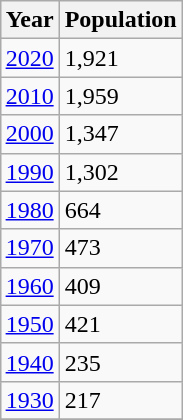<table class="wikitable" align="right" style="margin-left: 1em">
<tr>
<th>Year</th>
<th>Population</th>
</tr>
<tr>
<td><a href='#'>2020</a></td>
<td>1,921</td>
</tr>
<tr>
<td><a href='#'>2010</a></td>
<td>1,959</td>
</tr>
<tr>
<td><a href='#'>2000</a></td>
<td>1,347</td>
</tr>
<tr>
<td><a href='#'>1990</a></td>
<td>1,302</td>
</tr>
<tr>
<td><a href='#'>1980</a></td>
<td>664</td>
</tr>
<tr>
<td><a href='#'>1970</a></td>
<td>473</td>
</tr>
<tr>
<td><a href='#'>1960</a></td>
<td>409</td>
</tr>
<tr>
<td><a href='#'>1950</a></td>
<td>421</td>
</tr>
<tr>
<td><a href='#'>1940</a></td>
<td>235</td>
</tr>
<tr>
<td><a href='#'>1930</a></td>
<td>217</td>
</tr>
<tr>
</tr>
</table>
